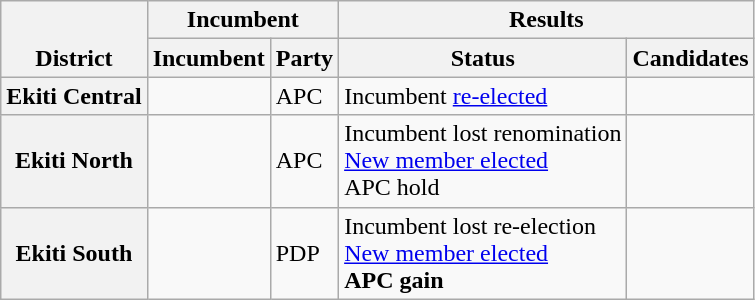<table class="wikitable sortable">
<tr valign=bottom>
<th rowspan=2>District</th>
<th colspan=2>Incumbent</th>
<th colspan=2>Results</th>
</tr>
<tr valign=bottom>
<th>Incumbent</th>
<th>Party</th>
<th>Status</th>
<th>Candidates</th>
</tr>
<tr>
<th>Ekiti Central</th>
<td></td>
<td>APC</td>
<td>Incumbent <a href='#'>re-elected</a></td>
<td nowrap></td>
</tr>
<tr>
<th>Ekiti North</th>
<td></td>
<td>APC</td>
<td>Incumbent lost renomination<br><a href='#'>New member elected</a><br>APC hold</td>
<td nowrap></td>
</tr>
<tr>
<th>Ekiti South</th>
<td></td>
<td>PDP</td>
<td>Incumbent lost re-election<br><a href='#'>New member elected</a><br><strong>APC gain</strong></td>
<td nowrap></td>
</tr>
</table>
